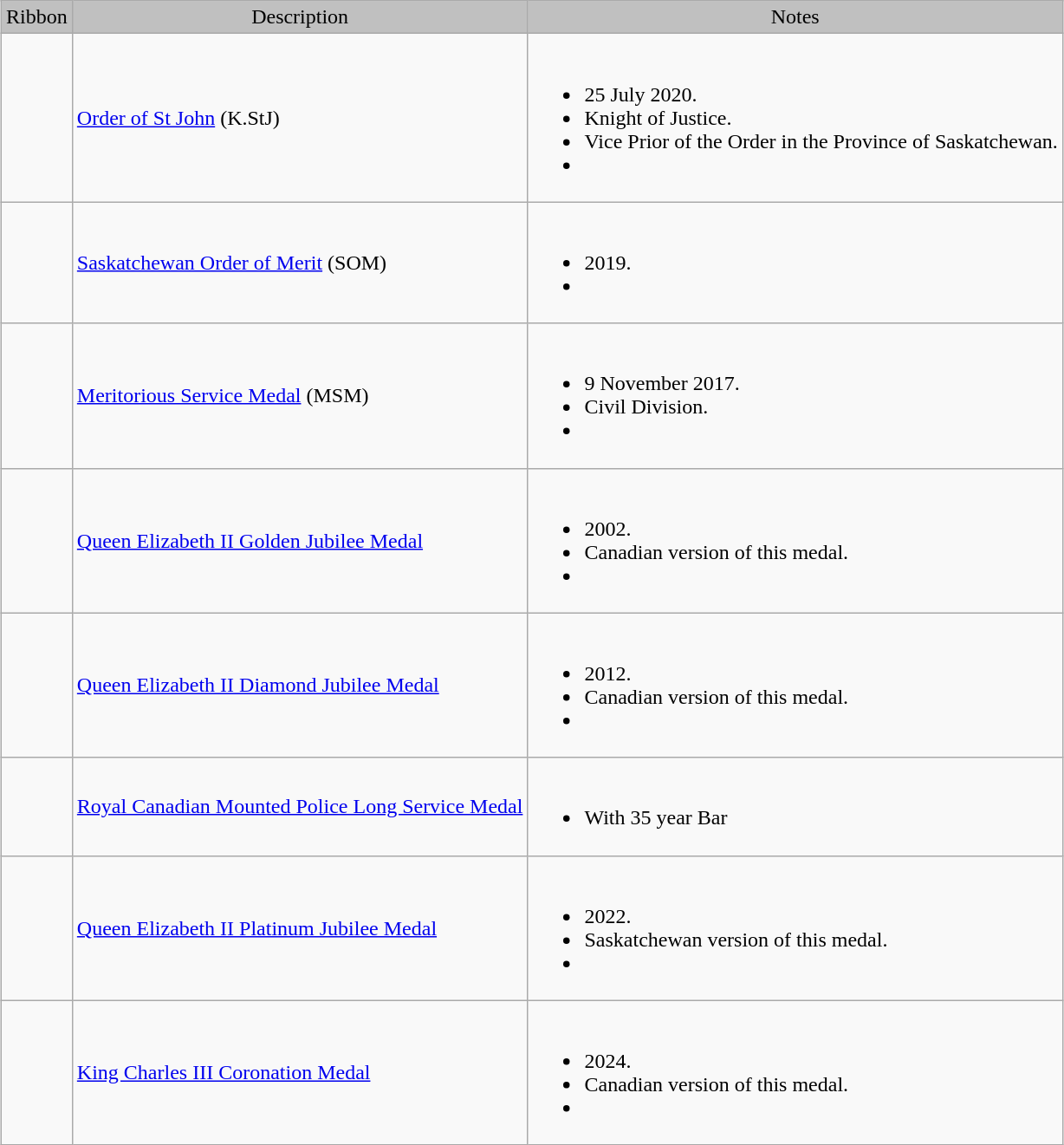<table style="margin-left: auto; margin-right: auto; border: none;" class="wikitable">
<tr style="background:silver; text-align:center">
<td>Ribbon</td>
<td>Description</td>
<td>Notes</td>
</tr>
<tr>
<td></td>
<td><a href='#'>Order of St John</a> (K.StJ)</td>
<td><br><ul><li>25 July 2020.</li><li>Knight of Justice.</li><li>Vice Prior of the Order in the Province of Saskatchewan.</li><li></li></ul></td>
</tr>
<tr>
<td></td>
<td><a href='#'>Saskatchewan Order of Merit</a> (SOM)</td>
<td><br><ul><li>2019.</li><li></li></ul></td>
</tr>
<tr>
<td></td>
<td><a href='#'>Meritorious Service Medal</a> (MSM)</td>
<td><br><ul><li>9 November 2017.</li><li>Civil Division.</li><li></li></ul></td>
</tr>
<tr>
<td></td>
<td><a href='#'>Queen Elizabeth II Golden Jubilee Medal</a></td>
<td><br><ul><li>2002.</li><li>Canadian version of this medal.</li><li></li></ul></td>
</tr>
<tr>
<td></td>
<td><a href='#'>Queen Elizabeth II Diamond Jubilee Medal</a></td>
<td><br><ul><li>2012.</li><li>Canadian version of this medal.</li><li></li></ul></td>
</tr>
<tr>
<td></td>
<td><a href='#'>Royal Canadian Mounted Police Long Service Medal</a></td>
<td><br><ul><li>With 35 year Bar</li></ul></td>
</tr>
<tr>
<td></td>
<td><a href='#'>Queen Elizabeth II Platinum Jubilee Medal</a></td>
<td><br><ul><li>2022.</li><li>Saskatchewan version of this medal.</li><li></li></ul></td>
</tr>
<tr>
<td></td>
<td><a href='#'>King Charles III Coronation Medal</a></td>
<td><br><ul><li>2024.</li><li>Canadian version of this medal.</li><li></li></ul></td>
</tr>
<tr>
</tr>
</table>
